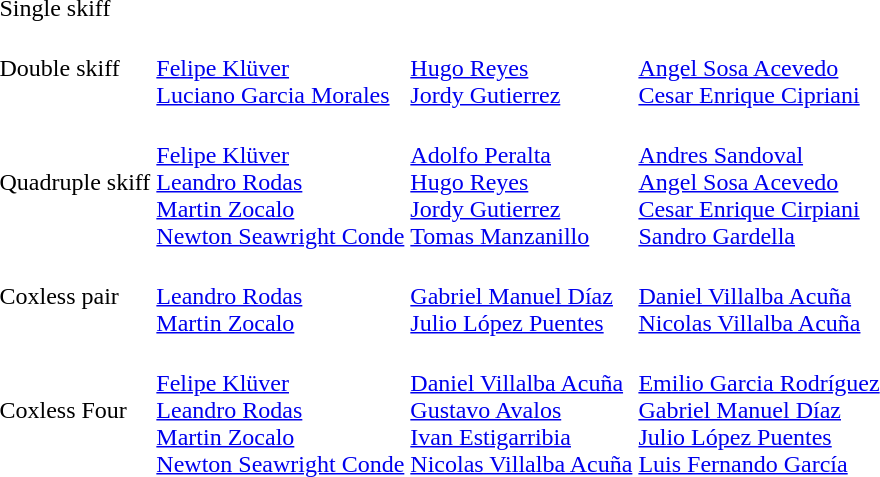<table>
<tr>
<td>Single skiff</td>
<td></td>
<td></td>
<td></td>
</tr>
<tr>
<td>Double skiff</td>
<td><br><a href='#'>Felipe Klüver</a><br><a href='#'>Luciano Garcia Morales</a></td>
<td><br><a href='#'>Hugo Reyes</a><br><a href='#'>Jordy Gutierrez</a></td>
<td><br><a href='#'>Angel Sosa Acevedo</a><br><a href='#'>Cesar Enrique Cipriani</a></td>
</tr>
<tr>
<td>Quadruple skiff</td>
<td><br><a href='#'>Felipe Klüver</a><br><a href='#'>Leandro Rodas</a><br><a href='#'>Martin Zocalo</a><br><a href='#'>Newton Seawright Conde</a></td>
<td><br><a href='#'>Adolfo Peralta</a><br><a href='#'>Hugo Reyes</a><br><a href='#'>Jordy Gutierrez</a><br><a href='#'>Tomas Manzanillo</a></td>
<td><br><a href='#'>Andres Sandoval</a><br><a href='#'>Angel Sosa Acevedo</a><br><a href='#'>Cesar Enrique Cirpiani</a><br><a href='#'>Sandro Gardella</a></td>
</tr>
<tr>
<td>Coxless pair</td>
<td><br><a href='#'>Leandro Rodas</a><br><a href='#'>Martin Zocalo</a></td>
<td><br><a href='#'>Gabriel Manuel Díaz</a><br><a href='#'>Julio López Puentes</a></td>
<td><br><a href='#'>Daniel Villalba Acuña</a><br><a href='#'>Nicolas Villalba Acuña</a></td>
</tr>
<tr>
<td>Coxless Four</td>
<td><br><a href='#'>Felipe Klüver</a><br><a href='#'>Leandro Rodas</a><br><a href='#'>Martin Zocalo</a><br><a href='#'>Newton Seawright Conde</a></td>
<td><br><a href='#'>Daniel Villalba Acuña</a><br><a href='#'>Gustavo Avalos</a><br><a href='#'>Ivan Estigarribia</a><br><a href='#'>Nicolas Villalba Acuña</a></td>
<td><br><a href='#'>Emilio Garcia Rodríguez</a><br><a href='#'>Gabriel Manuel Díaz</a><br><a href='#'>Julio López Puentes</a><br><a href='#'>Luis Fernando García</a></td>
</tr>
</table>
